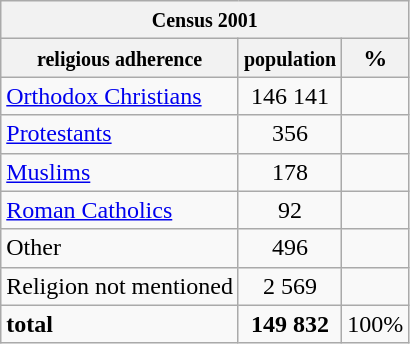<table class="wikitable">
<tr>
<th colspan=3><small>Census 2001</small></th>
</tr>
<tr>
<th><small>religious adherence</small></th>
<th><small>population</small></th>
<th>%</th>
</tr>
<tr>
<td><a href='#'>Orthodox Christians</a></td>
<td align="middle">146 141</td>
<td align="middle"></td>
</tr>
<tr>
<td><a href='#'>Protestants</a></td>
<td align="middle">356</td>
<td align="middle"></td>
</tr>
<tr>
<td><a href='#'>Muslims</a></td>
<td align="middle">178</td>
<td align="middle"></td>
</tr>
<tr>
<td><a href='#'>Roman Catholics</a></td>
<td align="middle">92</td>
<td align="middle"></td>
</tr>
<tr>
<td>Other</td>
<td align="middle">496</td>
<td align="middle"></td>
</tr>
<tr>
<td>Religion not mentioned</td>
<td align="middle">2 569</td>
<td align="middle"></td>
</tr>
<tr>
<td><strong>total</strong></td>
<td align="middle"><strong>149 832</strong></td>
<td align="middle">100%</td>
</tr>
</table>
